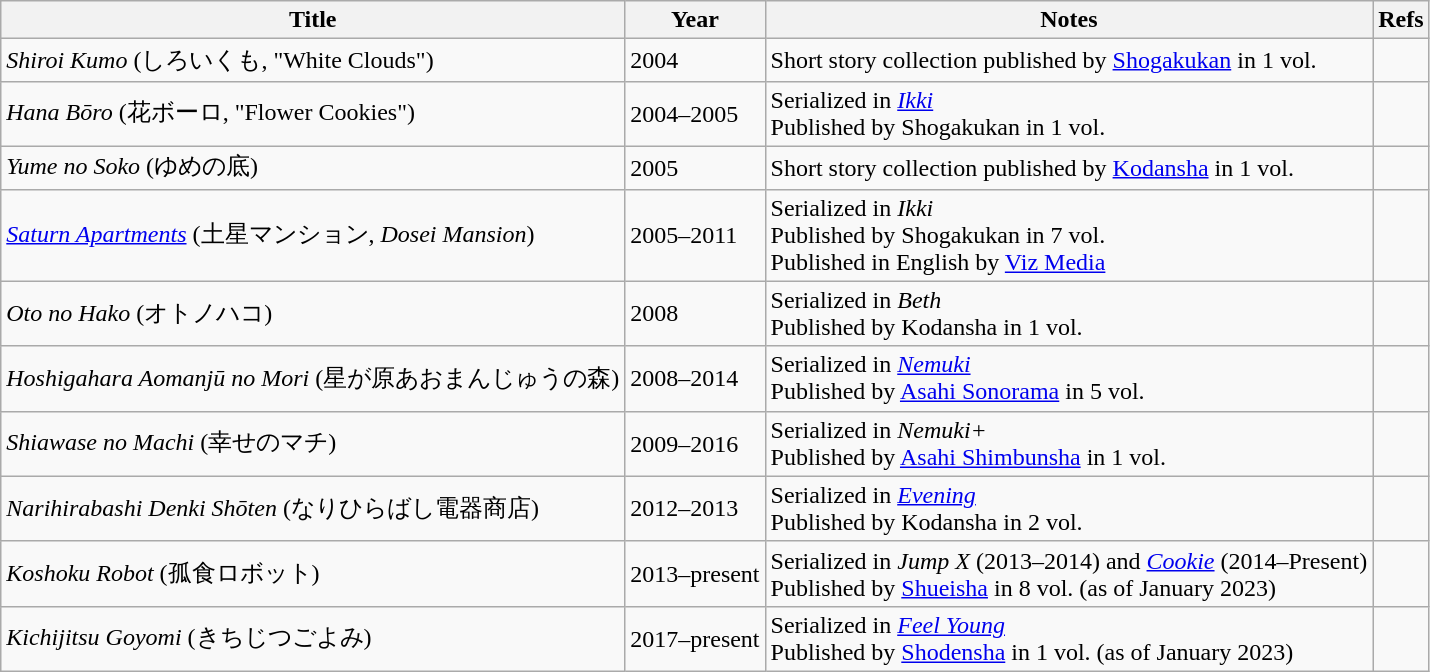<table class="wikitable sortable">
<tr>
<th>Title</th>
<th>Year</th>
<th>Notes</th>
<th>Refs</th>
</tr>
<tr>
<td><em>Shiroi Kumo</em> (しろいくも, "White Clouds")</td>
<td>2004</td>
<td>Short story collection published by <a href='#'>Shogakukan</a> in 1 vol.</td>
<td></td>
</tr>
<tr>
<td><em>Hana Bōro</em> (花ボーロ, "Flower Cookies")</td>
<td>2004–2005</td>
<td>Serialized in <em><a href='#'>Ikki</a></em><br>Published by Shogakukan in 1 vol.</td>
<td></td>
</tr>
<tr>
<td><em>Yume no Soko</em> (ゆめの底)</td>
<td>2005</td>
<td>Short story collection published by <a href='#'>Kodansha</a> in 1 vol.</td>
<td></td>
</tr>
<tr>
<td><em><a href='#'>Saturn Apartments</a></em> (土星マンション, <em>Dosei Mansion</em>)</td>
<td>2005–2011</td>
<td>Serialized in <em>Ikki</em><br>Published by Shogakukan in 7 vol.<br>Published in English by <a href='#'>Viz Media</a></td>
<td></td>
</tr>
<tr>
<td><em>Oto no Hako</em> (オトノハコ)</td>
<td>2008</td>
<td>Serialized in <em>Beth</em><br>Published by Kodansha in 1 vol.</td>
</tr>
<tr>
<td><em>Hoshigahara Aomanjū no Mori</em> (星が原あおまんじゅうの森)</td>
<td>2008–2014</td>
<td>Serialized in <em><a href='#'>Nemuki</a></em><br>Published by <a href='#'>Asahi Sonorama</a> in 5 vol.</td>
<td></td>
</tr>
<tr>
<td><em>Shiawase no Machi</em> (幸せのマチ)</td>
<td>2009–2016</td>
<td>Serialized in <em>Nemuki+</em><br>Published by <a href='#'>Asahi Shimbunsha</a> in 1 vol.</td>
<td></td>
</tr>
<tr>
<td><em>Narihirabashi Denki Shōten</em> (なりひらばし電器商店)</td>
<td>2012–2013</td>
<td>Serialized in <em><a href='#'>Evening</a></em><br>Published by Kodansha in 2 vol.</td>
<td></td>
</tr>
<tr>
<td><em>Koshoku Robot</em> (孤食ロボット)</td>
<td>2013–present</td>
<td>Serialized in <em>Jump X</em> (2013–2014) and <em><a href='#'>Cookie</a></em> (2014–Present)<br>Published by <a href='#'>Shueisha</a> in 8 vol. (as of January 2023)</td>
<td></td>
</tr>
<tr>
<td><em>Kichijitsu Goyomi</em> (きちじつごよみ)</td>
<td>2017–present</td>
<td>Serialized in <em><a href='#'>Feel Young</a></em><br>Published by <a href='#'>Shodensha</a> in 1 vol. (as of January 2023)</td>
<td></td>
</tr>
</table>
